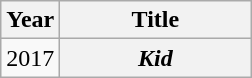<table class="wikitable plainrowheaders" style="text-align:center">
<tr>
<th width="10">Year</th>
<th width="120">Title</th>
</tr>
<tr>
<td>2017</td>
<th scope="row"><em>Kid</em></th>
</tr>
</table>
